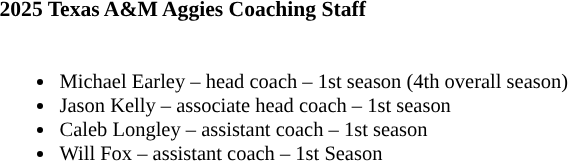<table class="toccolours" style="border-collapse:collapse; font-size:90%;">
<tr>
<td colspan="1"><strong>2025 Texas A&M Aggies Coaching Staff</strong></td>
</tr>
<tr>
<td style="text-align: left; font-size: 95%;" valign="top"><br><ul><li>Michael Earley – head coach – 1st season (4th overall season)</li><li>Jason Kelly – associate head coach – 1st season</li><li>Caleb Longley – assistant coach – 1st season</li><li>Will Fox – assistant coach – 1st Season</li></ul></td>
</tr>
</table>
